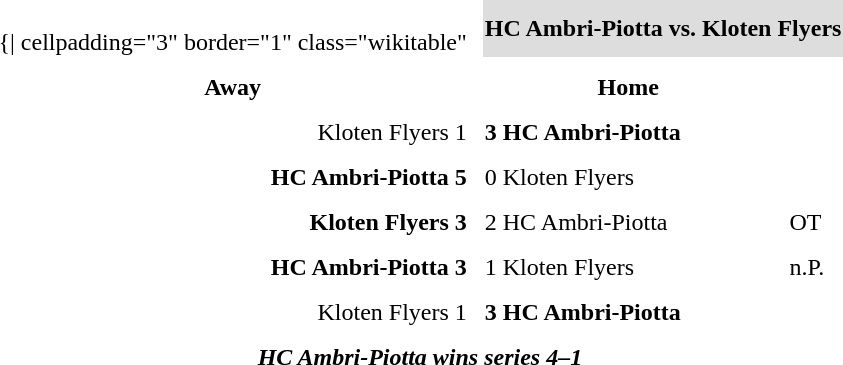<table cellspacing="10">
<tr>
<td valign="top"><br>	{| cellpadding="3" border="1"  class="wikitable"</td>
<th bgcolor="#DDDDDD" colspan="4">HC Ambri-Piotta vs. Kloten Flyers</th>
</tr>
<tr>
<th>Away</th>
<th>Home</th>
</tr>
<tr>
<td align = "right">Kloten Flyers 1</td>
<td><strong>3 HC Ambri-Piotta</strong></td>
<td> </td>
</tr>
<tr>
<td align = "right"><strong>HC Ambri-Piotta 5</strong></td>
<td>0 Kloten Flyers</td>
<td> </td>
</tr>
<tr>
<td align = "right"><strong>Kloten Flyers 3</strong></td>
<td>2 HC Ambri-Piotta</td>
<td>OT</td>
</tr>
<tr>
<td align = "right"><strong>HC Ambri-Piotta 3</strong></td>
<td>1 Kloten Flyers</td>
<td>n.P.</td>
</tr>
<tr>
<td align = "right">Kloten Flyers 1</td>
<td><strong>3 HC Ambri-Piotta</strong></td>
<td> </td>
</tr>
<tr align="center">
<td colspan="4"><strong><em>HC Ambri-Piotta wins series 4–1</em></strong></td>
</tr>
</table>
